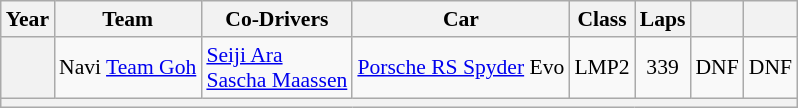<table class="wikitable" style="text-align:center; font-size:90%">
<tr>
<th>Year</th>
<th>Team</th>
<th>Co-Drivers</th>
<th>Car</th>
<th>Class</th>
<th>Laps</th>
<th></th>
<th></th>
</tr>
<tr>
<th></th>
<td align="left" nowrap> Navi <a href='#'>Team Goh</a></td>
<td align="left" nowrap> <a href='#'>Seiji Ara</a><br> <a href='#'>Sascha Maassen</a></td>
<td align="left" nowrap><a href='#'>Porsche RS Spyder</a> Evo</td>
<td>LMP2</td>
<td>339</td>
<td>DNF</td>
<td>DNF</td>
</tr>
<tr>
<th colspan="8"></th>
</tr>
</table>
